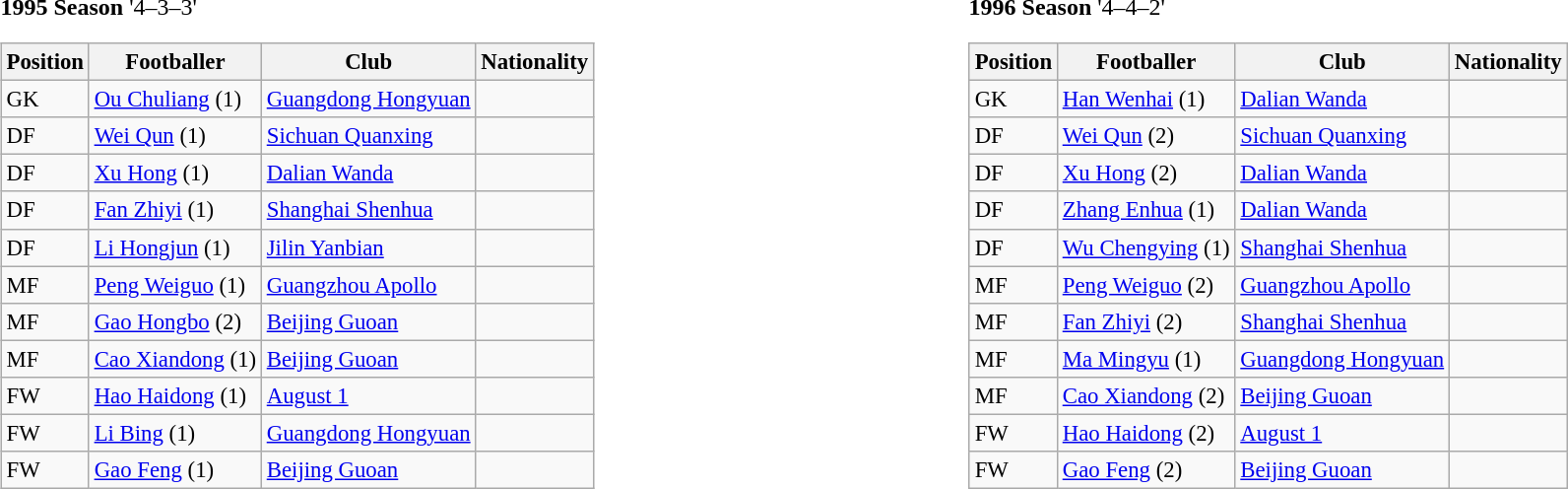<table style="width:100%;">
<tr>
<td><br><strong>1995 Season </strong>
'4–3–3'<table class="wikitable" style="font-size: 95%;">
<tr>
<th>Position</th>
<th>Footballer</th>
<th>Club</th>
<th>Nationality</th>
</tr>
<tr>
<td>GK</td>
<td><a href='#'>Ou Chuliang</a> (1)</td>
<td><a href='#'>Guangdong Hongyuan</a></td>
<td></td>
</tr>
<tr>
<td>DF</td>
<td><a href='#'>Wei Qun</a> (1)</td>
<td><a href='#'>Sichuan Quanxing</a></td>
<td></td>
</tr>
<tr>
<td>DF</td>
<td><a href='#'>Xu Hong</a> (1)</td>
<td><a href='#'>Dalian Wanda</a></td>
<td></td>
</tr>
<tr>
<td>DF</td>
<td><a href='#'>Fan Zhiyi</a> (1)</td>
<td><a href='#'>Shanghai Shenhua</a></td>
<td></td>
</tr>
<tr>
<td>DF</td>
<td><a href='#'>Li Hongjun</a> (1)</td>
<td><a href='#'>Jilin Yanbian</a></td>
<td></td>
</tr>
<tr>
<td>MF</td>
<td><a href='#'>Peng Weiguo</a> (1)</td>
<td><a href='#'>Guangzhou Apollo</a></td>
<td></td>
</tr>
<tr>
<td>MF</td>
<td><a href='#'>Gao Hongbo</a> (2)</td>
<td><a href='#'>Beijing Guoan</a></td>
<td></td>
</tr>
<tr>
<td>MF</td>
<td><a href='#'>Cao Xiandong</a> (1)</td>
<td><a href='#'>Beijing Guoan</a></td>
<td></td>
</tr>
<tr>
<td>FW</td>
<td><a href='#'>Hao Haidong</a> (1)</td>
<td><a href='#'>August 1</a></td>
<td></td>
</tr>
<tr>
<td>FW</td>
<td><a href='#'>Li Bing</a> (1)</td>
<td><a href='#'>Guangdong Hongyuan</a></td>
<td></td>
</tr>
<tr>
<td>FW</td>
<td><a href='#'>Gao Feng</a> (1)</td>
<td><a href='#'>Beijing Guoan</a></td>
<td></td>
</tr>
</table>
</td>
<td width="50"> </td>
<td valign="top"><br><strong>1996 Season</strong>
'4–4–2'<table class="wikitable" style="font-size: 95%;">
<tr>
<th>Position</th>
<th>Footballer</th>
<th>Club</th>
<th>Nationality</th>
</tr>
<tr>
<td>GK</td>
<td><a href='#'>Han Wenhai</a> (1)</td>
<td><a href='#'>Dalian Wanda</a></td>
<td></td>
</tr>
<tr>
<td>DF</td>
<td><a href='#'>Wei Qun</a> (2)</td>
<td><a href='#'>Sichuan Quanxing</a></td>
<td></td>
</tr>
<tr>
<td>DF</td>
<td><a href='#'>Xu Hong</a> (2)</td>
<td><a href='#'>Dalian Wanda</a></td>
<td></td>
</tr>
<tr>
<td>DF</td>
<td><a href='#'>Zhang Enhua</a> (1)</td>
<td><a href='#'>Dalian Wanda</a></td>
<td></td>
</tr>
<tr>
<td>DF</td>
<td><a href='#'>Wu Chengying</a> (1)</td>
<td><a href='#'>Shanghai Shenhua</a></td>
<td></td>
</tr>
<tr>
<td>MF</td>
<td><a href='#'>Peng Weiguo</a> (2)</td>
<td><a href='#'>Guangzhou Apollo</a></td>
<td></td>
</tr>
<tr>
<td>MF</td>
<td><a href='#'>Fan Zhiyi</a> (2)</td>
<td><a href='#'>Shanghai Shenhua</a></td>
<td></td>
</tr>
<tr>
<td>MF</td>
<td><a href='#'>Ma Mingyu</a> (1)</td>
<td><a href='#'>Guangdong Hongyuan</a></td>
<td></td>
</tr>
<tr>
<td>MF</td>
<td><a href='#'>Cao Xiandong</a> (2)</td>
<td><a href='#'>Beijing Guoan</a></td>
<td></td>
</tr>
<tr>
<td>FW</td>
<td><a href='#'>Hao Haidong</a> (2)</td>
<td><a href='#'>August 1</a></td>
<td></td>
</tr>
<tr>
<td>FW</td>
<td><a href='#'>Gao Feng</a> (2)</td>
<td><a href='#'>Beijing Guoan</a></td>
<td></td>
</tr>
</table>
</td>
</tr>
</table>
